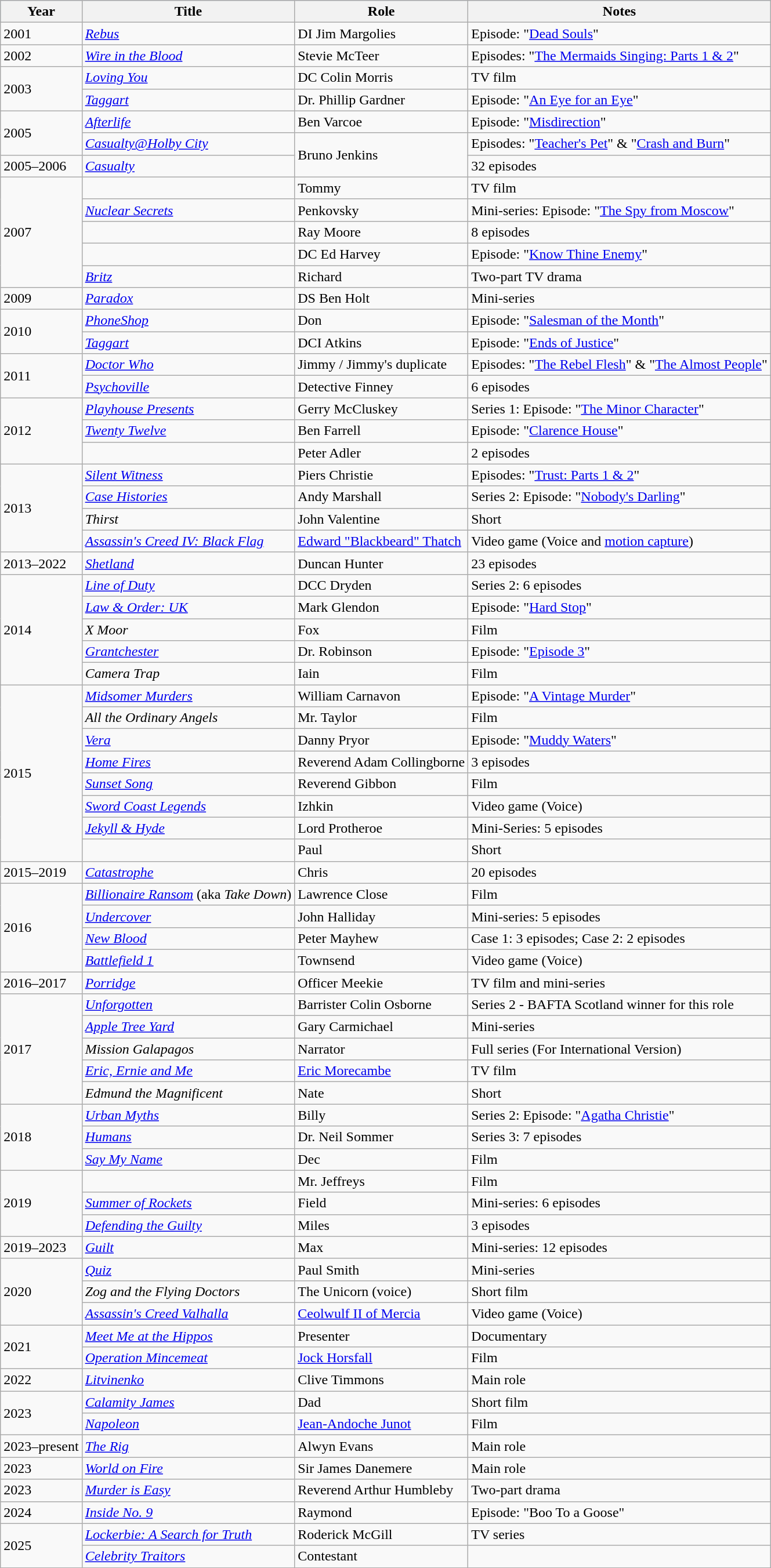<table class="wikitable sortable">
<tr style="background:#b0c4de; text-align:center;">
<th>Year</th>
<th>Title</th>
<th>Role</th>
<th>Notes</th>
</tr>
<tr>
<td>2001</td>
<td><em><a href='#'>Rebus</a></em></td>
<td>DI Jim Margolies</td>
<td>Episode: "<a href='#'>Dead Souls</a>"</td>
</tr>
<tr>
<td>2002</td>
<td><em><a href='#'>Wire in the Blood</a></em></td>
<td>Stevie McTeer</td>
<td>Episodes: "<a href='#'>The Mermaids Singing: Parts 1 & 2</a>"</td>
</tr>
<tr>
<td rowspan="2">2003</td>
<td><em><a href='#'>Loving You</a></em></td>
<td>DC Colin Morris</td>
<td>TV film</td>
</tr>
<tr>
<td><em><a href='#'>Taggart</a></em></td>
<td>Dr. Phillip Gardner</td>
<td>Episode: "<a href='#'>An Eye for an Eye</a>"</td>
</tr>
<tr>
<td rowspan="2">2005</td>
<td><em><a href='#'>Afterlife</a></em></td>
<td>Ben Varcoe</td>
<td>Episode: "<a href='#'>Misdirection</a>"</td>
</tr>
<tr>
<td><em><a href='#'>Casualty@Holby City</a></em></td>
<td rowspan="2">Bruno Jenkins</td>
<td>Episodes: "<a href='#'>Teacher's Pet</a>" & "<a href='#'>Crash and Burn</a>"</td>
</tr>
<tr>
<td>2005–2006</td>
<td><em><a href='#'>Casualty</a></em></td>
<td>32 episodes</td>
</tr>
<tr>
<td rowspan="5">2007</td>
<td><em></em></td>
<td>Tommy</td>
<td>TV film</td>
</tr>
<tr>
<td><em><a href='#'>Nuclear Secrets</a></em></td>
<td>Penkovsky</td>
<td>Mini-series: Episode: "<a href='#'>The Spy from Moscow</a>"</td>
</tr>
<tr>
<td><em></em></td>
<td>Ray Moore</td>
<td>8 episodes</td>
</tr>
<tr>
<td><em></em></td>
<td>DC Ed Harvey</td>
<td>Episode: "<a href='#'>Know Thine Enemy</a>"</td>
</tr>
<tr>
<td><em><a href='#'>Britz</a></em></td>
<td>Richard</td>
<td>Two-part TV drama</td>
</tr>
<tr>
<td>2009</td>
<td><em><a href='#'>Paradox</a></em></td>
<td>DS Ben Holt</td>
<td>Mini-series</td>
</tr>
<tr>
<td rowspan="2">2010</td>
<td><em><a href='#'>PhoneShop</a></em></td>
<td>Don</td>
<td>Episode: "<a href='#'>Salesman of the Month</a>"</td>
</tr>
<tr>
<td><em><a href='#'>Taggart</a></em></td>
<td>DCI Atkins</td>
<td>Episode: "<a href='#'>Ends of Justice</a>"</td>
</tr>
<tr>
<td rowspan="2">2011</td>
<td><em><a href='#'>Doctor Who</a></em></td>
<td>Jimmy / Jimmy's duplicate</td>
<td>Episodes: "<a href='#'>The Rebel Flesh</a>" & "<a href='#'>The Almost People</a>"</td>
</tr>
<tr>
<td><em><a href='#'>Psychoville</a></em></td>
<td>Detective Finney</td>
<td>6 episodes</td>
</tr>
<tr>
<td rowspan="3">2012</td>
<td><em><a href='#'>Playhouse Presents</a></em></td>
<td>Gerry McCluskey</td>
<td>Series 1: Episode: "<a href='#'>The Minor Character</a>"</td>
</tr>
<tr>
<td><em><a href='#'>Twenty Twelve</a></em></td>
<td>Ben Farrell</td>
<td>Episode: "<a href='#'>Clarence House</a>"</td>
</tr>
<tr>
<td><em></em></td>
<td>Peter Adler</td>
<td>2 episodes</td>
</tr>
<tr>
<td rowspan="4">2013</td>
<td><em><a href='#'>Silent Witness</a></em></td>
<td>Piers Christie</td>
<td>Episodes: "<a href='#'>Trust: Parts 1 & 2</a>"</td>
</tr>
<tr>
<td><em><a href='#'>Case Histories</a></em></td>
<td>Andy Marshall</td>
<td>Series 2: Episode: "<a href='#'>Nobody's Darling</a>"</td>
</tr>
<tr>
<td><em>Thirst</em></td>
<td>John Valentine</td>
<td>Short</td>
</tr>
<tr>
<td><em><a href='#'>Assassin's Creed IV: Black Flag</a></em></td>
<td><a href='#'>Edward "Blackbeard" Thatch</a></td>
<td>Video game (Voice and <a href='#'>motion capture</a>)</td>
</tr>
<tr>
<td>2013–2022</td>
<td><em><a href='#'>Shetland</a></em></td>
<td>Duncan Hunter</td>
<td>23 episodes</td>
</tr>
<tr>
<td rowspan="5">2014</td>
<td><em><a href='#'>Line of Duty</a></em></td>
<td>DCC Dryden</td>
<td>Series 2: 6 episodes</td>
</tr>
<tr>
<td><em><a href='#'>Law & Order: UK</a></em></td>
<td>Mark Glendon</td>
<td>Episode: "<a href='#'>Hard Stop</a>"</td>
</tr>
<tr>
<td><em>X Moor</em></td>
<td>Fox</td>
<td>Film</td>
</tr>
<tr>
<td><em><a href='#'>Grantchester</a></em></td>
<td>Dr. Robinson</td>
<td>Episode: "<a href='#'>Episode 3</a>"</td>
</tr>
<tr>
<td><em>Camera Trap</em></td>
<td>Iain</td>
<td>Film</td>
</tr>
<tr>
<td rowspan="8">2015</td>
<td><em><a href='#'>Midsomer Murders</a></em></td>
<td>William Carnavon</td>
<td>Episode: "<a href='#'>A Vintage Murder</a>"</td>
</tr>
<tr>
<td><em>All the Ordinary Angels</em></td>
<td>Mr. Taylor</td>
<td>Film</td>
</tr>
<tr>
<td><em><a href='#'>Vera</a></em></td>
<td>Danny Pryor</td>
<td>Episode: "<a href='#'>Muddy Waters</a>"</td>
</tr>
<tr>
<td><em><a href='#'>Home Fires</a></em></td>
<td>Reverend Adam Collingborne</td>
<td>3 episodes</td>
</tr>
<tr>
<td><em><a href='#'>Sunset Song</a></em></td>
<td>Reverend Gibbon</td>
<td>Film</td>
</tr>
<tr>
<td><em><a href='#'>Sword Coast Legends</a></em></td>
<td>Izhkin</td>
<td>Video game (Voice)</td>
</tr>
<tr>
<td><em><a href='#'>Jekyll & Hyde</a></em></td>
<td>Lord Protheroe</td>
<td>Mini-Series: 5 episodes</td>
</tr>
<tr>
<td><em></em></td>
<td>Paul</td>
<td>Short</td>
</tr>
<tr>
<td>2015–2019</td>
<td><em><a href='#'>Catastrophe</a></em></td>
<td>Chris</td>
<td>20 episodes</td>
</tr>
<tr>
<td rowspan="4">2016</td>
<td><em><a href='#'>Billionaire Ransom</a></em> (aka <em>Take Down</em>)</td>
<td>Lawrence Close</td>
<td>Film</td>
</tr>
<tr>
<td><em><a href='#'>Undercover</a></em></td>
<td>John Halliday</td>
<td>Mini-series: 5 episodes</td>
</tr>
<tr>
<td><em><a href='#'>New Blood</a></em></td>
<td>Peter Mayhew</td>
<td>Case 1: 3 episodes; Case 2: 2 episodes</td>
</tr>
<tr>
<td><em><a href='#'>Battlefield 1</a></em></td>
<td>Townsend</td>
<td>Video game (Voice)</td>
</tr>
<tr>
<td>2016–2017</td>
<td><em><a href='#'>Porridge</a></em></td>
<td>Officer Meekie</td>
<td>TV film and mini-series</td>
</tr>
<tr>
<td rowspan="5">2017</td>
<td><em><a href='#'>Unforgotten</a></em></td>
<td>Barrister Colin Osborne</td>
<td>Series 2 - BAFTA Scotland winner for this role</td>
</tr>
<tr>
<td><em><a href='#'>Apple Tree Yard</a></em></td>
<td>Gary Carmichael</td>
<td>Mini-series</td>
</tr>
<tr>
<td><em>Mission Galapagos</em></td>
<td>Narrator</td>
<td>Full series (For International Version)</td>
</tr>
<tr>
<td><em><a href='#'>Eric, Ernie and Me</a></em></td>
<td><a href='#'>Eric Morecambe</a></td>
<td>TV film</td>
</tr>
<tr>
<td><em>Edmund the Magnificent</em></td>
<td>Nate</td>
<td>Short</td>
</tr>
<tr>
<td rowspan="3">2018</td>
<td><em><a href='#'>Urban Myths</a></em></td>
<td>Billy</td>
<td>Series 2: Episode: "<a href='#'>Agatha Christie</a>"</td>
</tr>
<tr>
<td><em><a href='#'>Humans</a></em></td>
<td>Dr. Neil Sommer</td>
<td>Series 3: 7 episodes</td>
</tr>
<tr>
<td><em><a href='#'>Say My Name</a></em></td>
<td>Dec</td>
<td>Film</td>
</tr>
<tr>
<td rowspan="3">2019</td>
<td><em></em></td>
<td>Mr. Jeffreys</td>
<td>Film</td>
</tr>
<tr>
<td><em><a href='#'>Summer of Rockets</a></em></td>
<td>Field</td>
<td>Mini-series: 6 episodes</td>
</tr>
<tr>
<td><em><a href='#'>Defending the Guilty</a></em></td>
<td>Miles</td>
<td>3 episodes</td>
</tr>
<tr>
<td>2019–2023</td>
<td><a href='#'><em>Guilt</em></a></td>
<td>Max</td>
<td>Mini-series: 12 episodes</td>
</tr>
<tr>
<td rowspan="3">2020</td>
<td><em><a href='#'>Quiz</a></em></td>
<td>Paul Smith</td>
<td>Mini-series</td>
</tr>
<tr>
<td><em>Zog and the Flying Doctors</em></td>
<td>The Unicorn (voice)</td>
<td>Short film</td>
</tr>
<tr>
<td><em><a href='#'>Assassin's Creed Valhalla</a></em></td>
<td><a href='#'>Ceolwulf II of Mercia</a></td>
<td>Video game (Voice)</td>
</tr>
<tr>
<td rowspan="2">2021</td>
<td><em><a href='#'>Meet Me at the Hippos</a></em></td>
<td>Presenter</td>
<td>Documentary</td>
</tr>
<tr>
<td><em><a href='#'>Operation Mincemeat</a></em></td>
<td><a href='#'>Jock Horsfall</a></td>
<td>Film</td>
</tr>
<tr>
<td>2022</td>
<td><em><a href='#'>Litvinenko</a> </em></td>
<td>Clive Timmons</td>
<td>Main role</td>
</tr>
<tr>
<td rowspan="2">2023</td>
<td><em><a href='#'>Calamity James</a></em></td>
<td>Dad</td>
<td>Short film</td>
</tr>
<tr>
<td><em><a href='#'>Napoleon</a></em></td>
<td><a href='#'>Jean-Andoche Junot</a></td>
<td>Film</td>
</tr>
<tr>
<td>2023–present</td>
<td><em><a href='#'>The Rig</a></em></td>
<td>Alwyn Evans</td>
<td>Main role</td>
</tr>
<tr>
<td>2023</td>
<td><em><a href='#'>World on Fire</a></em></td>
<td>Sir James Danemere</td>
<td>Main role</td>
</tr>
<tr>
<td>2023</td>
<td><em><a href='#'>Murder is Easy</a></em></td>
<td>Reverend Arthur Humbleby</td>
<td>Two-part drama</td>
</tr>
<tr>
<td>2024</td>
<td><em><a href='#'>Inside No. 9</a></em></td>
<td>Raymond</td>
<td>Episode: "Boo To a Goose"</td>
</tr>
<tr>
<td rowspan="2">2025</td>
<td><em><a href='#'>Lockerbie: A Search for Truth</a></em></td>
<td>Roderick McGill</td>
<td>TV series</td>
</tr>
<tr>
<td><em><a href='#'>Celebrity Traitors</a></em></td>
<td>Contestant</td>
<td></td>
</tr>
</table>
